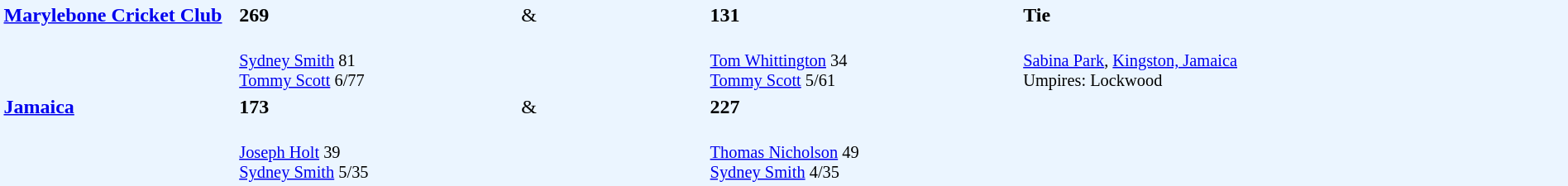<table width="100%" style="background: #EBF5FF">
<tr>
<td width="15%" valign="top" rowspan="2"><strong><a href='#'>Marylebone Cricket Club</a></strong></td>
<td width="18%"><strong>269</strong></td>
<td width="12%">&</td>
<td width="20%"><strong>131</strong></td>
<td width="35%"><strong>Tie</strong></td>
</tr>
<tr>
<td style="font-size: 85%;" valign="top"><br><a href='#'>Sydney Smith</a> 81<br>
<a href='#'>Tommy Scott</a> 6/77</td>
<td></td>
<td style="font-size: 85%;"><br><a href='#'>Tom Whittington</a> 34<br>
<a href='#'>Tommy Scott</a> 5/61</td>
<td valign="top" style="font-size: 85%;" rowspan="3"><br><a href='#'>Sabina Park</a>, <a href='#'>Kingston, Jamaica</a><br>
Umpires: Lockwood</td>
</tr>
<tr>
<td valign="top" rowspan="2"><strong><a href='#'>Jamaica</a></strong></td>
<td><strong>173</strong></td>
<td>&</td>
<td><strong>227</strong></td>
</tr>
<tr>
<td style="font-size: 85%;"><br><a href='#'>Joseph Holt</a> 39<br>
<a href='#'>Sydney Smith</a> 5/35</td>
<td></td>
<td valign="top" style="font-size: 85%;"><br><a href='#'>Thomas Nicholson</a> 49<br>
<a href='#'>Sydney Smith</a> 4/35</td>
</tr>
</table>
